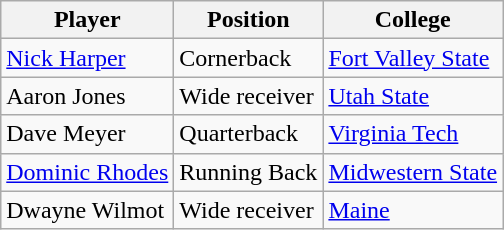<table class="wikitable">
<tr>
<th>Player</th>
<th>Position</th>
<th>College</th>
</tr>
<tr>
<td><a href='#'>Nick Harper</a></td>
<td>Cornerback</td>
<td><a href='#'>Fort Valley State</a></td>
</tr>
<tr>
<td>Aaron Jones</td>
<td>Wide receiver</td>
<td><a href='#'>Utah State</a></td>
</tr>
<tr>
<td>Dave Meyer</td>
<td>Quarterback</td>
<td><a href='#'>Virginia Tech</a></td>
</tr>
<tr>
<td><a href='#'>Dominic Rhodes</a></td>
<td>Running Back</td>
<td><a href='#'>Midwestern State</a></td>
</tr>
<tr>
<td>Dwayne Wilmot</td>
<td>Wide receiver</td>
<td><a href='#'>Maine</a></td>
</tr>
</table>
